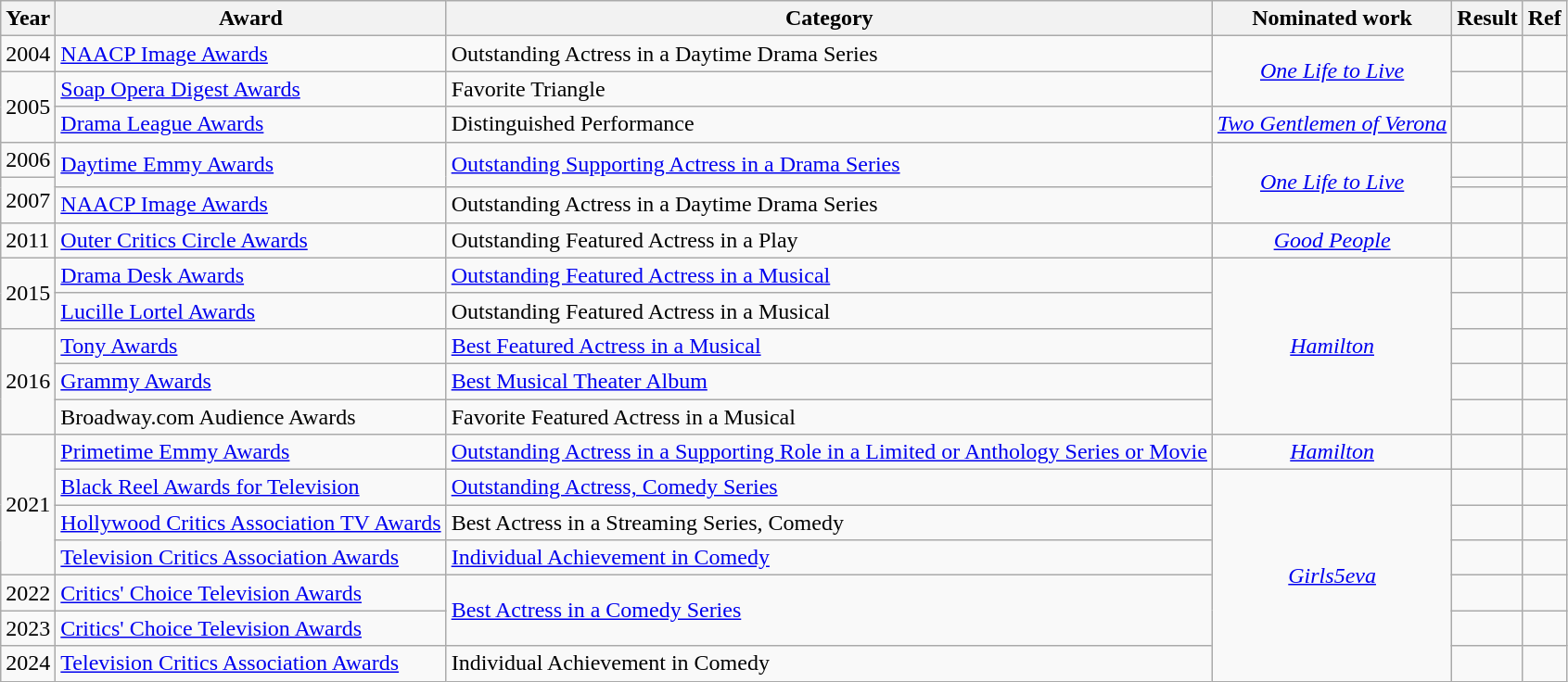<table class="wikitable sortable">
<tr>
<th>Year</th>
<th>Award</th>
<th>Category</th>
<th>Nominated work</th>
<th>Result</th>
<th class=unsortable>Ref</th>
</tr>
<tr>
<td>2004</td>
<td><a href='#'>NAACP Image Awards</a></td>
<td>Outstanding Actress in a Daytime Drama Series</td>
<td rowspan=2 style="text-align:center;"><em><a href='#'>One Life to Live</a></em></td>
<td></td>
<td></td>
</tr>
<tr>
<td rowspan=2>2005</td>
<td><a href='#'>Soap Opera Digest Awards</a></td>
<td>Favorite Triangle</td>
<td></td>
<td></td>
</tr>
<tr>
<td><a href='#'>Drama League Awards</a></td>
<td>Distinguished Performance</td>
<td style="text-align:center;"><em><a href='#'>Two Gentlemen of Verona</a></em></td>
<td></td>
<td></td>
</tr>
<tr>
<td>2006</td>
<td rowspan="2"><a href='#'>Daytime Emmy Awards</a></td>
<td rowspan="2"><a href='#'>Outstanding Supporting Actress in a Drama Series</a></td>
<td rowspan="3" style="text-align:center;"><em><a href='#'>One Life to Live</a></em></td>
<td></td>
<td></td>
</tr>
<tr>
<td rowspan="2">2007</td>
<td></td>
<td></td>
</tr>
<tr>
<td><a href='#'>NAACP Image Awards</a></td>
<td>Outstanding Actress in a Daytime Drama Series</td>
<td></td>
<td></td>
</tr>
<tr>
<td>2011</td>
<td><a href='#'>Outer Critics Circle Awards</a></td>
<td>Outstanding Featured Actress in a Play</td>
<td style="text-align:center;"><em><a href='#'>Good People</a></em></td>
<td></td>
<td></td>
</tr>
<tr>
<td rowspan=2>2015</td>
<td><a href='#'>Drama Desk Awards</a></td>
<td><a href='#'>Outstanding Featured Actress in a Musical</a></td>
<td rowspan="5" style="text-align:center;"><em><a href='#'>Hamilton</a></em></td>
<td></td>
<td></td>
</tr>
<tr>
<td><a href='#'>Lucille Lortel Awards</a></td>
<td>Outstanding Featured Actress in a Musical</td>
<td></td>
<td></td>
</tr>
<tr>
<td rowspan="3">2016</td>
<td><a href='#'>Tony Awards</a></td>
<td><a href='#'>Best Featured Actress in a Musical</a></td>
<td></td>
<td></td>
</tr>
<tr>
<td><a href='#'>Grammy Awards</a></td>
<td><a href='#'>Best Musical Theater Album</a></td>
<td></td>
<td></td>
</tr>
<tr>
<td>Broadway.com Audience Awards</td>
<td>Favorite Featured Actress in a Musical</td>
<td></td>
<td></td>
</tr>
<tr>
<td rowspan="4">2021</td>
<td><a href='#'>Primetime Emmy Awards</a></td>
<td><a href='#'>Outstanding Actress in a Supporting Role in a Limited or Anthology Series or Movie</a></td>
<td style="text-align:center;"><em><a href='#'>Hamilton</a></em></td>
<td></td>
<td></td>
</tr>
<tr>
<td><a href='#'>Black Reel Awards for Television</a></td>
<td><a href='#'>Outstanding Actress, Comedy Series</a></td>
<td rowspan="6" style="text-align:center;"><em><a href='#'>Girls5eva</a></em></td>
<td></td>
<td></td>
</tr>
<tr>
<td><a href='#'>Hollywood Critics Association TV Awards</a></td>
<td>Best Actress in a Streaming Series, Comedy</td>
<td></td>
<td></td>
</tr>
<tr>
<td><a href='#'>Television Critics Association Awards</a></td>
<td><a href='#'>Individual Achievement in Comedy</a></td>
<td></td>
<td></td>
</tr>
<tr>
<td>2022</td>
<td><a href='#'>Critics' Choice Television Awards</a></td>
<td rowspan="2"><a href='#'>Best Actress in a Comedy Series</a></td>
<td></td>
<td></td>
</tr>
<tr>
<td>2023</td>
<td><a href='#'>Critics' Choice Television Awards</a></td>
<td></td>
<td></td>
</tr>
<tr>
<td>2024</td>
<td><a href='#'>Television Critics Association Awards</a></td>
<td>Individual Achievement in Comedy</td>
<td></td>
<td></td>
</tr>
</table>
